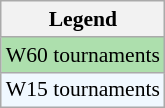<table class="wikitable" style="font-size:90%">
<tr>
<th>Legend</th>
</tr>
<tr style="background:#addfad;">
<td>W60 tournaments</td>
</tr>
<tr style="background:#f0f8ff;">
<td>W15 tournaments</td>
</tr>
</table>
